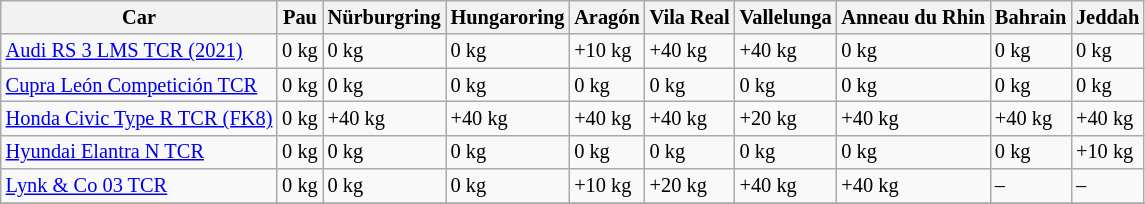<table class="wikitable" style="font-size: 85%">
<tr>
<th>Car</th>
<th>Pau</th>
<th>Nürburgring</th>
<th>Hungaroring</th>
<th>Aragón</th>
<th>Vila Real</th>
<th>Vallelunga</th>
<th>Anneau du Rhin</th>
<th>Bahrain</th>
<th>Jeddah</th>
</tr>
<tr>
<td><a href='#'>Audi RS 3 LMS TCR (2021)</a></td>
<td>0 kg</td>
<td>0 kg</td>
<td>0 kg</td>
<td>+10 kg</td>
<td>+40 kg</td>
<td>+40 kg</td>
<td>0 kg</td>
<td>0 kg</td>
<td>0 kg</td>
</tr>
<tr>
<td><a href='#'>Cupra León Competición TCR</a></td>
<td>0 kg</td>
<td>0 kg</td>
<td>0 kg</td>
<td>0 kg</td>
<td>0 kg</td>
<td>0 kg</td>
<td>0 kg</td>
<td>0 kg</td>
<td>0 kg</td>
</tr>
<tr>
<td><a href='#'>Honda Civic Type R TCR (FK8)</a></td>
<td>0 kg</td>
<td>+40 kg</td>
<td>+40 kg</td>
<td>+40 kg</td>
<td>+40 kg</td>
<td>+20 kg</td>
<td>+40 kg</td>
<td>+40 kg</td>
<td>+40 kg</td>
</tr>
<tr>
<td><a href='#'>Hyundai Elantra N TCR</a></td>
<td>0 kg</td>
<td>0 kg</td>
<td>0 kg</td>
<td>0 kg</td>
<td>0 kg</td>
<td>0 kg</td>
<td>0 kg</td>
<td>0 kg</td>
<td>+10 kg</td>
</tr>
<tr>
<td><a href='#'>Lynk & Co 03 TCR</a></td>
<td>0 kg</td>
<td>0 kg</td>
<td>0 kg</td>
<td>+10 kg</td>
<td>+20 kg</td>
<td>+40 kg</td>
<td>+40 kg</td>
<td>–</td>
<td>–</td>
</tr>
<tr>
</tr>
</table>
